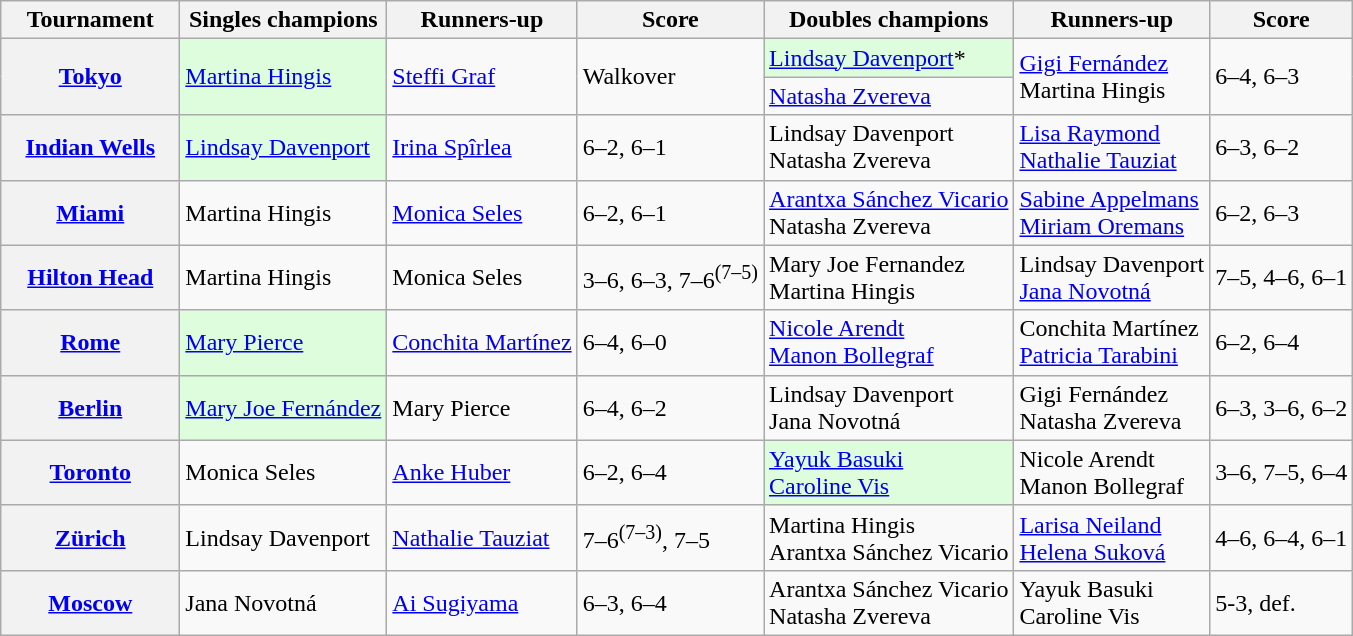<table class="wikitable plainrowheaders">
<tr>
<th scope="col" style="min-width:7em">Tournament</th>
<th scope="col">Singles champions</th>
<th scope="col">Runners-up</th>
<th scope="col">Score</th>
<th scope="col">Doubles champions</th>
<th scope="col">Runners-up</th>
<th scope="col">Score</th>
</tr>
<tr>
<th scope="row" rowspan=2><strong><a href='#'>Tokyo</a></strong><br></th>
<td rowspan="2" style="background:#ddfddd"> <a href='#'>Martina Hingis</a></td>
<td rowspan="2"> <a href='#'>Steffi Graf</a></td>
<td rowspan="2">Walkover</td>
<td style="background:#ddfddd"> <a href='#'>Lindsay Davenport</a>*</td>
<td rowspan="2"> <a href='#'>Gigi Fernández</a> <br>  Martina Hingis</td>
<td rowspan="2">6–4, 6–3</td>
</tr>
<tr>
<td> <a href='#'>Natasha Zvereva</a></td>
</tr>
<tr>
<th scope="row"><strong><a href='#'>Indian Wells</a></strong><br></th>
<td style="background:#ddfddd"> <a href='#'>Lindsay Davenport</a></td>
<td> <a href='#'>Irina Spîrlea</a></td>
<td>6–2, 6–1</td>
<td> Lindsay Davenport <br>  Natasha Zvereva</td>
<td> <a href='#'>Lisa Raymond</a> <br>  <a href='#'>Nathalie Tauziat</a></td>
<td>6–3, 6–2</td>
</tr>
<tr>
<th scope="row"><strong><a href='#'>Miami</a></strong><br></th>
<td> Martina Hingis</td>
<td> <a href='#'>Monica Seles</a></td>
<td>6–2, 6–1</td>
<td> <a href='#'>Arantxa Sánchez Vicario</a> <br>  Natasha Zvereva</td>
<td> <a href='#'>Sabine Appelmans</a> <br>  <a href='#'>Miriam Oremans</a></td>
<td>6–2, 6–3</td>
</tr>
<tr>
<th scope="row"><strong><a href='#'>Hilton Head</a></strong><br></th>
<td> Martina Hingis</td>
<td> Monica Seles</td>
<td>3–6, 6–3, 7–6<sup>(7–5)</sup></td>
<td> Mary Joe Fernandez <br>  Martina Hingis</td>
<td> Lindsay Davenport <br>  <a href='#'>Jana Novotná</a></td>
<td>7–5, 4–6, 6–1</td>
</tr>
<tr>
<th scope="row"><strong><a href='#'>Rome</a></strong><br></th>
<td style="background:#ddfddd"> <a href='#'>Mary Pierce</a></td>
<td> <a href='#'>Conchita Martínez</a></td>
<td>6–4, 6–0</td>
<td> <a href='#'>Nicole Arendt</a> <br>  <a href='#'>Manon Bollegraf</a></td>
<td> Conchita Martínez <br>  <a href='#'>Patricia Tarabini</a></td>
<td>6–2, 6–4</td>
</tr>
<tr>
<th scope="row"><strong><a href='#'>Berlin</a></strong><br></th>
<td style="background:#ddfddd"> <a href='#'>Mary Joe Fernández</a></td>
<td> Mary Pierce</td>
<td>6–4, 6–2</td>
<td> Lindsay Davenport <br>  Jana Novotná</td>
<td> Gigi Fernández <br>  Natasha Zvereva</td>
<td>6–3, 3–6, 6–2</td>
</tr>
<tr>
<th scope="row"><strong><a href='#'>Toronto</a></strong><br></th>
<td> Monica Seles</td>
<td> <a href='#'>Anke Huber</a></td>
<td>6–2, 6–4</td>
<td style="background:#ddfddd"> <a href='#'>Yayuk Basuki</a> <br>  <a href='#'>Caroline Vis</a></td>
<td> Nicole Arendt <br>  Manon Bollegraf</td>
<td>3–6, 7–5, 6–4</td>
</tr>
<tr>
<th scope="row"><strong><a href='#'>Zürich</a></strong><br></th>
<td> Lindsay Davenport</td>
<td> <a href='#'>Nathalie Tauziat</a></td>
<td>7–6<sup>(7–3)</sup>, 7–5</td>
<td> Martina Hingis <br>  Arantxa Sánchez Vicario</td>
<td> <a href='#'>Larisa Neiland</a> <br>  <a href='#'>Helena Suková</a></td>
<td>4–6, 6–4, 6–1</td>
</tr>
<tr>
<th scope="row"><strong><a href='#'>Moscow</a></strong><br></th>
<td> Jana Novotná</td>
<td> <a href='#'>Ai Sugiyama</a></td>
<td>6–3, 6–4</td>
<td> Arantxa Sánchez Vicario <br>  Natasha Zvereva</td>
<td> Yayuk Basuki <br>  Caroline Vis</td>
<td>5-3, def.</td>
</tr>
</table>
